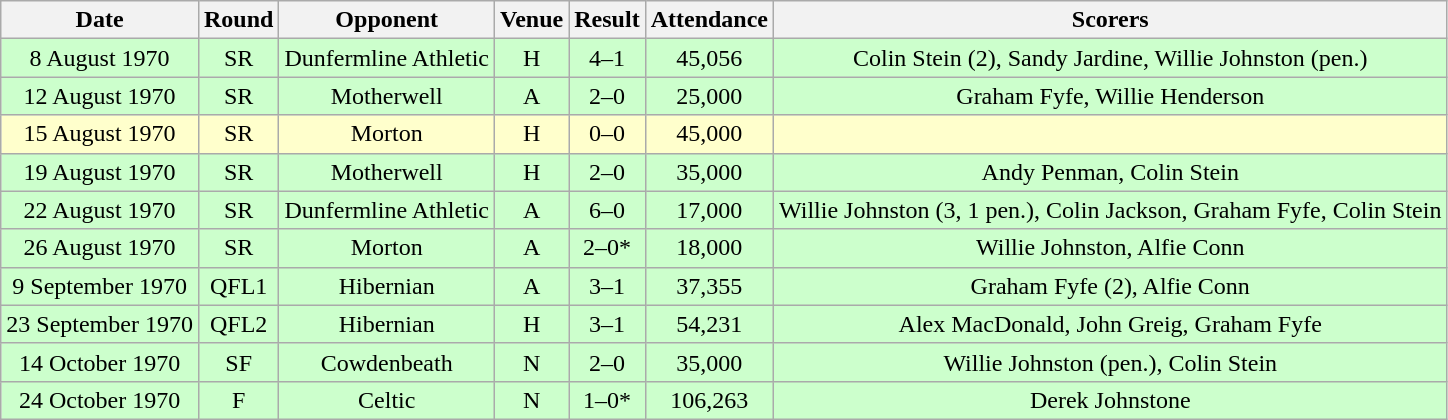<table class="wikitable sortable" style="font-size:100%; text-align:center">
<tr>
<th>Date</th>
<th>Round</th>
<th>Opponent</th>
<th>Venue</th>
<th>Result</th>
<th>Attendance</th>
<th>Scorers</th>
</tr>
<tr bgcolor="#ccffcc">
<td>8 August 1970</td>
<td>SR</td>
<td>Dunfermline Athletic</td>
<td>H</td>
<td>4–1</td>
<td>45,056</td>
<td>Colin Stein (2), Sandy Jardine, Willie Johnston (pen.)</td>
</tr>
<tr bgcolor="#ccffcc">
<td>12 August 1970</td>
<td>SR</td>
<td>Motherwell</td>
<td>A</td>
<td>2–0</td>
<td>25,000</td>
<td>Graham Fyfe, Willie Henderson</td>
</tr>
<tr bgcolor="#ffffcc">
<td>15 August 1970</td>
<td>SR</td>
<td>Morton</td>
<td>H</td>
<td>0–0</td>
<td>45,000</td>
<td></td>
</tr>
<tr bgcolor="#ccffcc">
<td>19 August 1970</td>
<td>SR</td>
<td>Motherwell</td>
<td>H</td>
<td>2–0</td>
<td>35,000</td>
<td>Andy Penman, Colin Stein</td>
</tr>
<tr bgcolor="#ccffcc">
<td>22 August 1970</td>
<td>SR</td>
<td>Dunfermline Athletic</td>
<td>A</td>
<td>6–0</td>
<td>17,000</td>
<td>Willie Johnston (3, 1 pen.), Colin Jackson, Graham Fyfe, Colin Stein</td>
</tr>
<tr bgcolor="#ccffcc">
<td>26 August 1970</td>
<td>SR</td>
<td>Morton</td>
<td>A</td>
<td>2–0*</td>
<td>18,000</td>
<td>Willie Johnston, Alfie Conn</td>
</tr>
<tr bgcolor="#ccffcc">
<td>9 September 1970</td>
<td>QFL1</td>
<td>Hibernian</td>
<td>A</td>
<td>3–1</td>
<td>37,355</td>
<td>Graham Fyfe (2), Alfie Conn</td>
</tr>
<tr bgcolor="#ccffcc">
<td>23 September 1970</td>
<td>QFL2</td>
<td>Hibernian</td>
<td>H</td>
<td>3–1</td>
<td>54,231</td>
<td>Alex MacDonald, John Greig, Graham Fyfe</td>
</tr>
<tr bgcolor="#ccffcc">
<td>14 October 1970</td>
<td>SF</td>
<td>Cowdenbeath</td>
<td>N</td>
<td>2–0</td>
<td>35,000</td>
<td>Willie Johnston (pen.), Colin Stein</td>
</tr>
<tr bgcolor="#ccffcc">
<td>24 October 1970</td>
<td>F</td>
<td>Celtic</td>
<td>N</td>
<td>1–0*</td>
<td>106,263</td>
<td>Derek Johnstone</td>
</tr>
</table>
